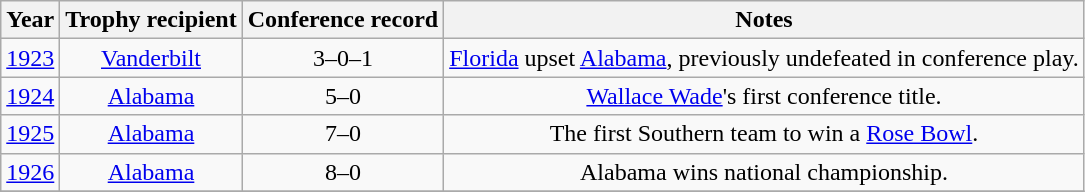<table class="wikitable sortable">
<tr>
<th>Year</th>
<th>Trophy recipient</th>
<th>Conference record</th>
<th>Notes</th>
</tr>
<tr align="center">
<td><a href='#'>1923</a></td>
<td><a href='#'>Vanderbilt</a></td>
<td>3–0–1</td>
<td><a href='#'>Florida</a> upset  <a href='#'>Alabama</a>, previously undefeated in conference play.</td>
</tr>
<tr align="center">
<td><a href='#'>1924</a></td>
<td><a href='#'>Alabama</a></td>
<td>5–0</td>
<td><a href='#'>Wallace Wade</a>'s first conference title.</td>
</tr>
<tr align="center">
<td><a href='#'>1925</a></td>
<td><a href='#'>Alabama</a></td>
<td>7–0</td>
<td>The first Southern team to win a <a href='#'>Rose Bowl</a>.</td>
</tr>
<tr align="center">
<td><a href='#'>1926</a></td>
<td><a href='#'>Alabama</a></td>
<td>8–0</td>
<td>Alabama wins national championship.</td>
</tr>
<tr align="center">
</tr>
</table>
